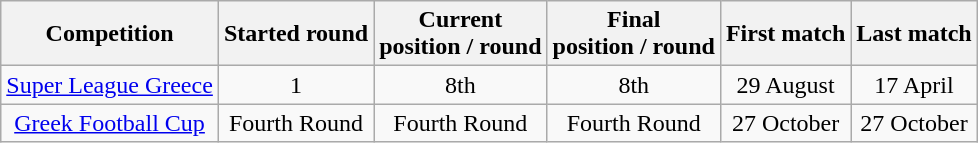<table class="wikitable" style="text-align:center">
<tr>
<th>Competition</th>
<th>Started round</th>
<th>Current<br>position / round</th>
<th>Final<br>position / round</th>
<th>First match</th>
<th>Last match</th>
</tr>
<tr>
<td><a href='#'>Super League Greece</a></td>
<td>1</td>
<td>8th</td>
<td>8th</td>
<td>29 August</td>
<td>17 April</td>
</tr>
<tr>
<td><a href='#'>Greek Football Cup</a></td>
<td>Fourth Round</td>
<td>Fourth Round</td>
<td>Fourth Round</td>
<td>27 October</td>
<td>27 October</td>
</tr>
</table>
